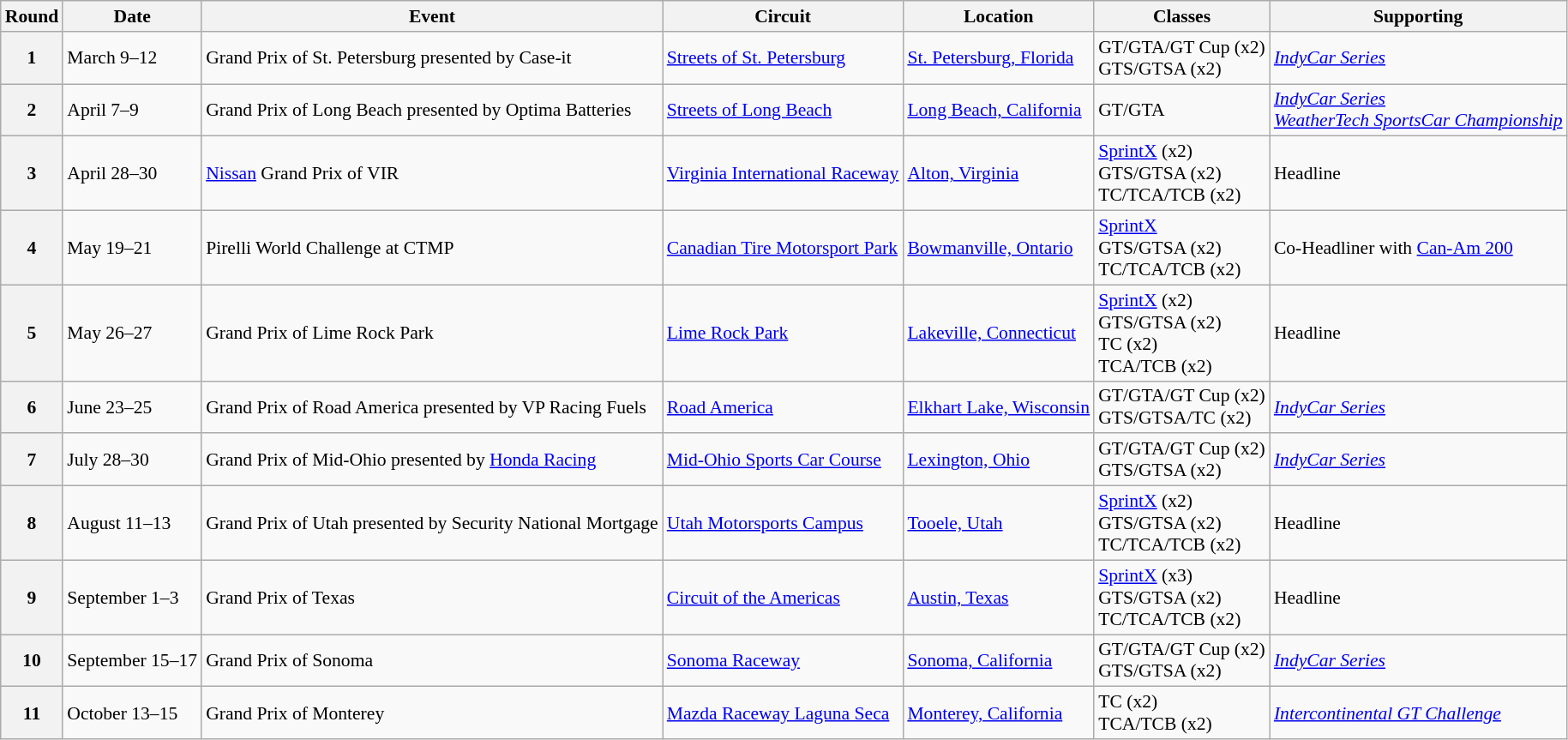<table class="wikitable" style="font-size:90%;">
<tr>
<th>Round</th>
<th>Date</th>
<th>Event</th>
<th>Circuit</th>
<th>Location</th>
<th>Classes</th>
<th>Supporting</th>
</tr>
<tr>
<th>1</th>
<td>March 9–12</td>
<td>Grand Prix of St. Petersburg presented by Case-it</td>
<td><a href='#'>Streets of St. Petersburg</a></td>
<td><a href='#'>St. Petersburg, Florida</a></td>
<td>GT/GTA/GT Cup (x2)<br>GTS/GTSA (x2)</td>
<td><em><a href='#'>IndyCar Series</a></em></td>
</tr>
<tr>
<th>2</th>
<td>April 7–9</td>
<td>Grand Prix of Long Beach presented by Optima Batteries</td>
<td><a href='#'>Streets of Long Beach</a></td>
<td><a href='#'>Long Beach, California</a></td>
<td>GT/GTA</td>
<td><em><a href='#'>IndyCar Series</a></em><br><em><a href='#'>WeatherTech SportsCar Championship</a></em></td>
</tr>
<tr>
<th>3</th>
<td>April 28–30</td>
<td><a href='#'>Nissan</a> Grand Prix of VIR</td>
<td><a href='#'>Virginia International Raceway</a></td>
<td><a href='#'>Alton, Virginia</a></td>
<td><a href='#'>SprintX</a> (x2)<br>GTS/GTSA (x2)<br>TC/TCA/TCB (x2)</td>
<td>Headline</td>
</tr>
<tr>
<th>4</th>
<td>May 19–21</td>
<td>Pirelli World Challenge at CTMP</td>
<td><a href='#'>Canadian Tire Motorsport Park</a></td>
<td><a href='#'>Bowmanville, Ontario</a></td>
<td><a href='#'>SprintX</a><br>GTS/GTSA (x2)<br>TC/TCA/TCB (x2)</td>
<td>Co-Headliner with <a href='#'>Can-Am 200</a></td>
</tr>
<tr>
<th>5</th>
<td>May 26–27</td>
<td>Grand Prix of Lime Rock Park</td>
<td><a href='#'>Lime Rock Park</a></td>
<td><a href='#'>Lakeville, Connecticut</a></td>
<td><a href='#'>SprintX</a> (x2)<br>GTS/GTSA (x2)<br>TC (x2)<br>TCA/TCB (x2)</td>
<td>Headline</td>
</tr>
<tr>
<th>6</th>
<td>June 23–25</td>
<td>Grand Prix of Road America presented by VP Racing Fuels</td>
<td><a href='#'>Road America</a></td>
<td><a href='#'>Elkhart Lake, Wisconsin</a></td>
<td>GT/GTA/GT Cup (x2)<br>GTS/GTSA/TC (x2)</td>
<td><em><a href='#'>IndyCar Series</a></em></td>
</tr>
<tr>
<th>7</th>
<td>July 28–30</td>
<td>Grand Prix of Mid-Ohio presented by <a href='#'>Honda Racing</a></td>
<td><a href='#'>Mid-Ohio Sports Car Course</a></td>
<td><a href='#'>Lexington, Ohio</a></td>
<td>GT/GTA/GT Cup (x2)<br>GTS/GTSA (x2)</td>
<td><em><a href='#'>IndyCar Series</a></em></td>
</tr>
<tr>
<th>8</th>
<td>August 11–13</td>
<td>Grand Prix of Utah presented by Security National Mortgage</td>
<td><a href='#'>Utah Motorsports Campus</a></td>
<td><a href='#'>Tooele, Utah</a></td>
<td><a href='#'>SprintX</a> (x2)<br>GTS/GTSA (x2)<br>TC/TCA/TCB (x2)</td>
<td>Headline</td>
</tr>
<tr>
<th>9</th>
<td>September 1–3</td>
<td>Grand Prix of Texas</td>
<td><a href='#'>Circuit of the Americas</a></td>
<td><a href='#'>Austin, Texas</a></td>
<td><a href='#'>SprintX</a> (x3)<br>GTS/GTSA (x2)<br>TC/TCA/TCB (x2)</td>
<td>Headline</td>
</tr>
<tr>
<th>10</th>
<td>September 15–17</td>
<td>Grand Prix of Sonoma</td>
<td><a href='#'>Sonoma Raceway</a></td>
<td><a href='#'>Sonoma, California</a></td>
<td>GT/GTA/GT Cup (x2)<br>GTS/GTSA (x2)</td>
<td><em><a href='#'>IndyCar Series</a></em></td>
</tr>
<tr>
<th>11</th>
<td>October 13–15</td>
<td>Grand Prix of Monterey</td>
<td><a href='#'>Mazda Raceway Laguna Seca</a></td>
<td><a href='#'>Monterey, California</a></td>
<td>TC (x2)<br>TCA/TCB (x2)</td>
<td><em><a href='#'>Intercontinental GT Challenge</a></em></td>
</tr>
</table>
